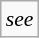<table class="wikitable floatright" style="font-size: 0.9em;">
<tr>
<td><em>see </em></td>
</tr>
</table>
